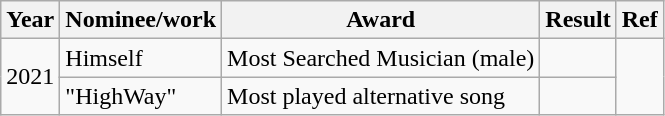<table class="wikitable">
<tr>
<th>Year</th>
<th>Nominee/work</th>
<th>Award</th>
<th>Result</th>
<th>Ref</th>
</tr>
<tr>
<td rowspan="2">2021</td>
<td>Himself</td>
<td>Most Searched Musician (male)</td>
<td></td>
<td rowspan="2"></td>
</tr>
<tr>
<td>"HighWay" </td>
<td>Most played alternative song</td>
<td></td>
</tr>
</table>
